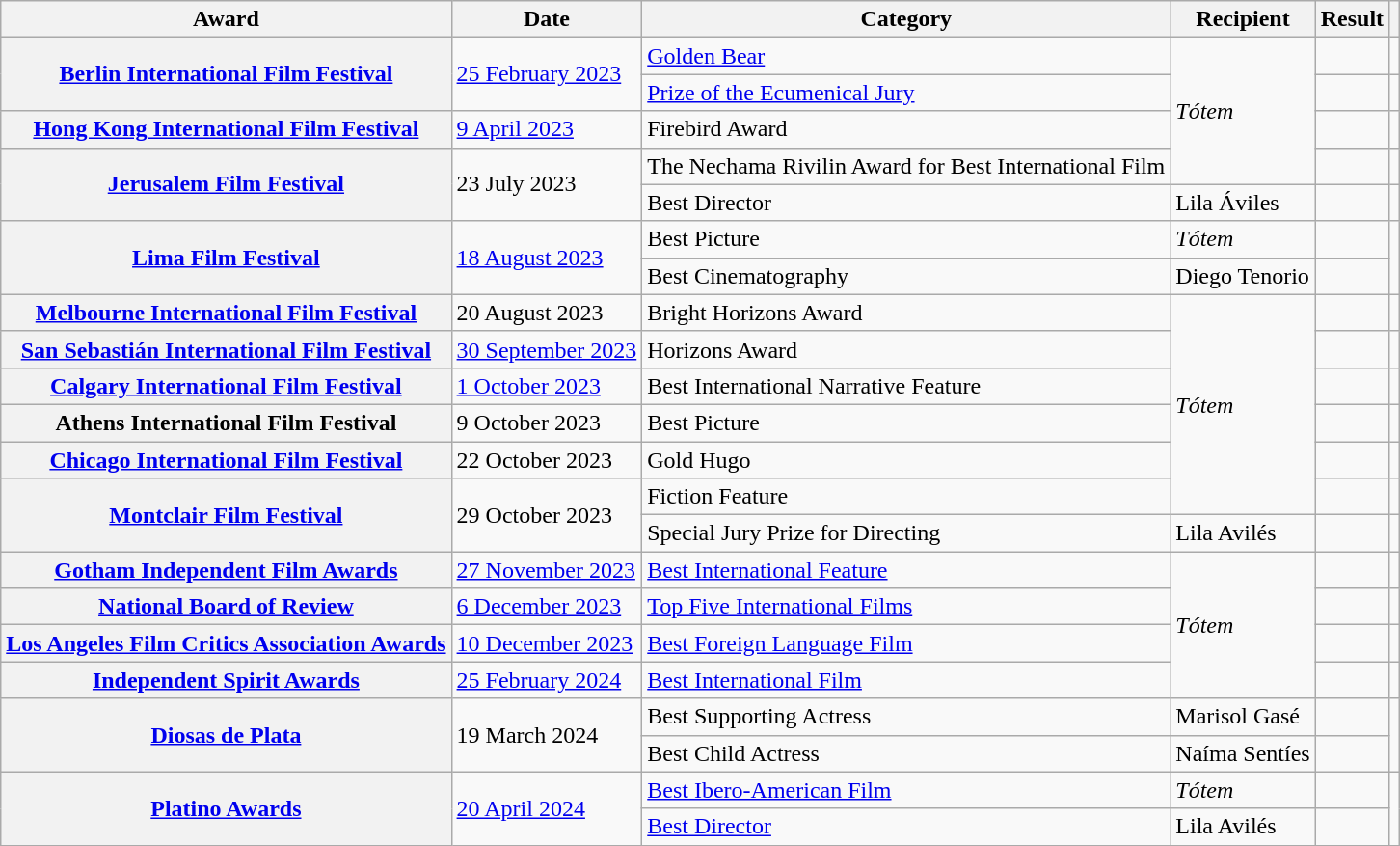<table class="wikitable sortable plainrowheaders">
<tr>
<th scope=col>Award</th>
<th scope=col>Date</th>
<th scope=col>Category</th>
<th scope=col>Recipient</th>
<th scope=col>Result</th>
<th scope=col class=unsortable></th>
</tr>
<tr>
<th scope=row rowspan=2><a href='#'>Berlin International Film Festival</a></th>
<td rowspan=2><a href='#'>25 February 2023</a></td>
<td><a href='#'>Golden Bear</a></td>
<td rowspan=4><em>Tótem</em></td>
<td></td>
<td align=center rowspan=1></td>
</tr>
<tr>
<td><a href='#'>Prize of the Ecumenical Jury</a></td>
<td></td>
<td align=center rowspan=1></td>
</tr>
<tr>
<th scope=row rowspan=1><a href='#'>Hong Kong International Film Festival</a></th>
<td rowspan=1><a href='#'>9 April 2023</a></td>
<td>Firebird Award</td>
<td></td>
<td align=center rowspan=1></td>
</tr>
<tr>
<th scope=row rowspan=2><a href='#'>Jerusalem Film Festival</a></th>
<td rowspan=2>23 July 2023</td>
<td>The Nechama Rivilin Award for Best International Film</td>
<td></td>
<td align=center></td>
</tr>
<tr>
<td>Best Director</td>
<td>Lila Áviles</td>
<td></td>
<td align=center></td>
</tr>
<tr>
<th rowspan=2 scope=row><a href='#'>Lima Film Festival</a></th>
<td rowspan=2><a href='#'>18 August 2023</a></td>
<td>Best Picture</td>
<td><em>Tótem</em></td>
<td></td>
<td rowspan=2 align=center></td>
</tr>
<tr>
<td>Best Cinematography</td>
<td>Diego Tenorio</td>
<td></td>
</tr>
<tr>
<th scope=row><a href='#'>Melbourne International Film Festival</a></th>
<td>20 August 2023</td>
<td>Bright Horizons Award</td>
<td rowspan=6><em>Tótem</em></td>
<td></td>
<td align=center></td>
</tr>
<tr>
<th scope=row><a href='#'>San Sebastián International Film Festival</a></th>
<td><a href='#'>30 September 2023</a></td>
<td>Horizons Award</td>
<td></td>
<td align=center></td>
</tr>
<tr>
<th scope=row><a href='#'>Calgary International Film Festival</a></th>
<td><a href='#'>1 October 2023</a></td>
<td>Best International Narrative Feature</td>
<td></td>
<td align=center></td>
</tr>
<tr>
<th scope=row>Athens International Film Festival</th>
<td>9 October 2023</td>
<td>Best Picture</td>
<td></td>
<td align=center></td>
</tr>
<tr>
<th scope=row><a href='#'>Chicago International Film Festival</a></th>
<td>22 October 2023</td>
<td>Gold Hugo</td>
<td></td>
<td align=center></td>
</tr>
<tr>
<th scope=row rowspan=2><a href='#'>Montclair Film Festival</a></th>
<td rowspan=2>29 October 2023</td>
<td>Fiction Feature</td>
<td></td>
<td align=center></td>
</tr>
<tr>
<td>Special Jury Prize for Directing</td>
<td>Lila Avilés</td>
<td></td>
<td align=center></td>
</tr>
<tr>
<th scope=row><a href='#'>Gotham Independent Film Awards</a></th>
<td><a href='#'>27 November 2023</a></td>
<td><a href='#'>Best International Feature</a></td>
<td rowspan=4><em>Tótem</em></td>
<td></td>
<td align=center></td>
</tr>
<tr>
<th scope=row><a href='#'>National Board of Review</a></th>
<td><a href='#'>6 December 2023</a></td>
<td><a href='#'>Top Five International Films</a></td>
<td></td>
<td align=center></td>
</tr>
<tr>
<th scope=row><a href='#'>Los Angeles Film Critics Association Awards</a></th>
<td><a href='#'>10 December 2023</a></td>
<td><a href='#'>Best Foreign Language Film</a></td>
<td></td>
<td align=center></td>
</tr>
<tr>
<th scope=row><a href='#'>Independent Spirit Awards</a></th>
<td><a href='#'>25 February 2024</a></td>
<td><a href='#'>Best International Film</a></td>
<td></td>
<td align=center></td>
</tr>
<tr>
<th scope=row rowspan=2><a href='#'>Diosas de Plata</a></th>
<td rowspan=2>19 March 2024</td>
<td>Best Supporting Actress</td>
<td>Marisol Gasé</td>
<td></td>
<td rowspan=2></td>
</tr>
<tr>
<td>Best Child Actress</td>
<td>Naíma Sentíes</td>
<td></td>
</tr>
<tr>
<th scope=row rowspan=2><a href='#'>Platino Awards</a></th>
<td rowspan=2><a href='#'>20 April 2024</a></td>
<td><a href='#'>Best Ibero-American Film</a></td>
<td><em>Tótem</em></td>
<td></td>
<td align=center rowspan=2></td>
</tr>
<tr>
<td><a href='#'>Best Director</a></td>
<td>Lila Avilés</td>
<td></td>
</tr>
</table>
